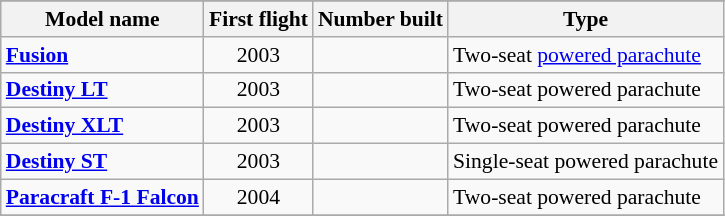<table class="wikitable" align=center style="font-size:90%;">
<tr>
</tr>
<tr style="background:#efefef;">
<th>Model name</th>
<th>First flight</th>
<th>Number built</th>
<th>Type</th>
</tr>
<tr>
<td align=left><strong><a href='#'>Fusion</a></strong></td>
<td align=center>2003</td>
<td align=center></td>
<td align=left>Two-seat <a href='#'>powered parachute</a></td>
</tr>
<tr>
<td align=left><strong><a href='#'>Destiny LT</a></strong></td>
<td align=center>2003</td>
<td align=center></td>
<td align=left>Two-seat powered parachute</td>
</tr>
<tr>
<td align=left><strong><a href='#'>Destiny XLT</a></strong></td>
<td align=center>2003</td>
<td align=center></td>
<td align=left>Two-seat powered parachute</td>
</tr>
<tr>
<td align=left><strong><a href='#'>Destiny ST</a></strong></td>
<td align=center>2003</td>
<td align=center></td>
<td align=left>Single-seat powered parachute</td>
</tr>
<tr>
<td align=left><strong><a href='#'>Paracraft F-1 Falcon</a></strong></td>
<td align=center>2004</td>
<td align=center></td>
<td align=left>Two-seat powered parachute</td>
</tr>
<tr>
</tr>
</table>
